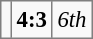<table bgcolor="#f9f9f9" cellpadding="3" cellspacing="0" border="1" style="font-size: 95%; border: gray solid 1px; border-collapse: collapse; background: #f9f9f9;">
<tr>
<td><strong></strong></td>
<td align="center"><strong>4:3</strong></td>
<td> <em>6th</em></td>
</tr>
</table>
